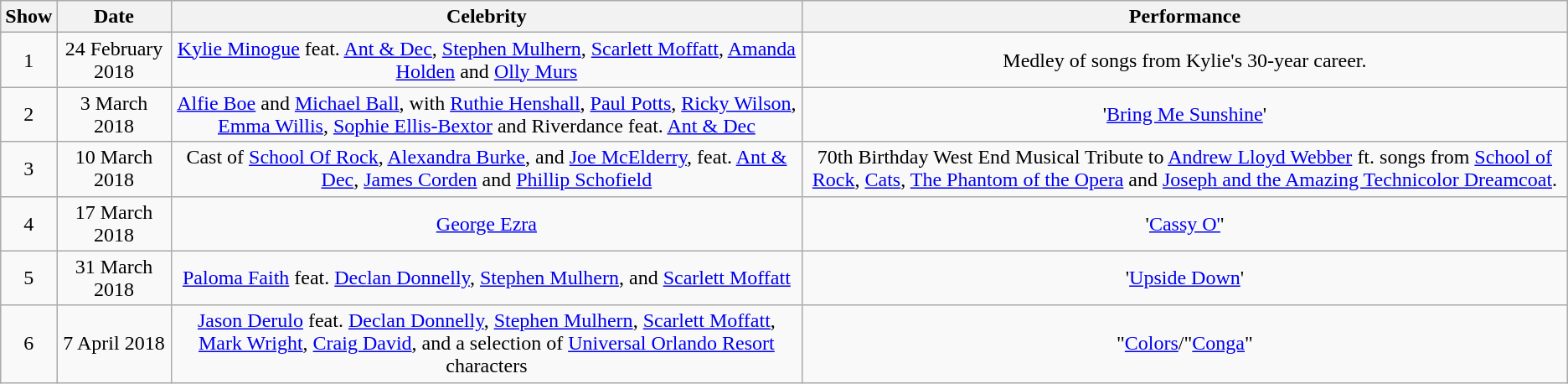<table class="wikitable" style="text-align:center">
<tr>
<th>Show</th>
<th>Date</th>
<th>Celebrity</th>
<th>Performance</th>
</tr>
<tr>
<td>1</td>
<td>24 February 2018</td>
<td><a href='#'>Kylie Minogue</a> feat. <a href='#'>Ant & Dec</a>, <a href='#'>Stephen Mulhern</a>, <a href='#'>Scarlett Moffatt</a>, <a href='#'>Amanda Holden</a> and <a href='#'>Olly Murs</a></td>
<td>Medley of songs from Kylie's 30-year career.</td>
</tr>
<tr>
<td>2</td>
<td>3 March 2018</td>
<td><a href='#'>Alfie Boe</a> and <a href='#'>Michael Ball</a>, with <a href='#'>Ruthie Henshall</a>, <a href='#'>Paul Potts</a>, <a href='#'>Ricky Wilson</a>, <a href='#'>Emma Willis</a>, <a href='#'>Sophie Ellis-Bextor</a> and Riverdance feat. <a href='#'>Ant & Dec</a></td>
<td>'<a href='#'>Bring Me Sunshine</a>'</td>
</tr>
<tr>
<td>3</td>
<td>10 March 2018</td>
<td>Cast of <a href='#'>School Of Rock</a>, <a href='#'>Alexandra Burke</a>, and <a href='#'>Joe McElderry</a>, feat. <a href='#'>Ant & Dec</a>, <a href='#'>James Corden</a> and <a href='#'>Phillip Schofield</a></td>
<td>70th Birthday West End Musical Tribute to <a href='#'>Andrew Lloyd Webber</a> ft. songs from <a href='#'>School of Rock</a>, <a href='#'>Cats</a>, <a href='#'>The Phantom of the Opera</a> and <a href='#'>Joseph and the Amazing Technicolor Dreamcoat</a>.</td>
</tr>
<tr>
<td>4</td>
<td>17 March 2018</td>
<td><a href='#'>George Ezra</a></td>
<td>'<a href='#'>Cassy O'</a>'</td>
</tr>
<tr>
<td>5</td>
<td>31 March 2018</td>
<td><a href='#'>Paloma Faith</a> feat. <a href='#'>Declan Donnelly</a>, <a href='#'>Stephen Mulhern</a>, and <a href='#'>Scarlett Moffatt</a></td>
<td>'<a href='#'>Upside Down</a>'</td>
</tr>
<tr>
<td>6</td>
<td>7 April 2018</td>
<td><a href='#'>Jason Derulo</a> feat. <a href='#'>Declan Donnelly</a>, <a href='#'>Stephen Mulhern</a>, <a href='#'>Scarlett Moffatt</a>, <a href='#'>Mark Wright</a>, <a href='#'>Craig David</a>, and a selection of <a href='#'>Universal Orlando Resort</a> characters</td>
<td>"<a href='#'>Colors</a>/"<a href='#'>Conga</a>"</td>
</tr>
</table>
